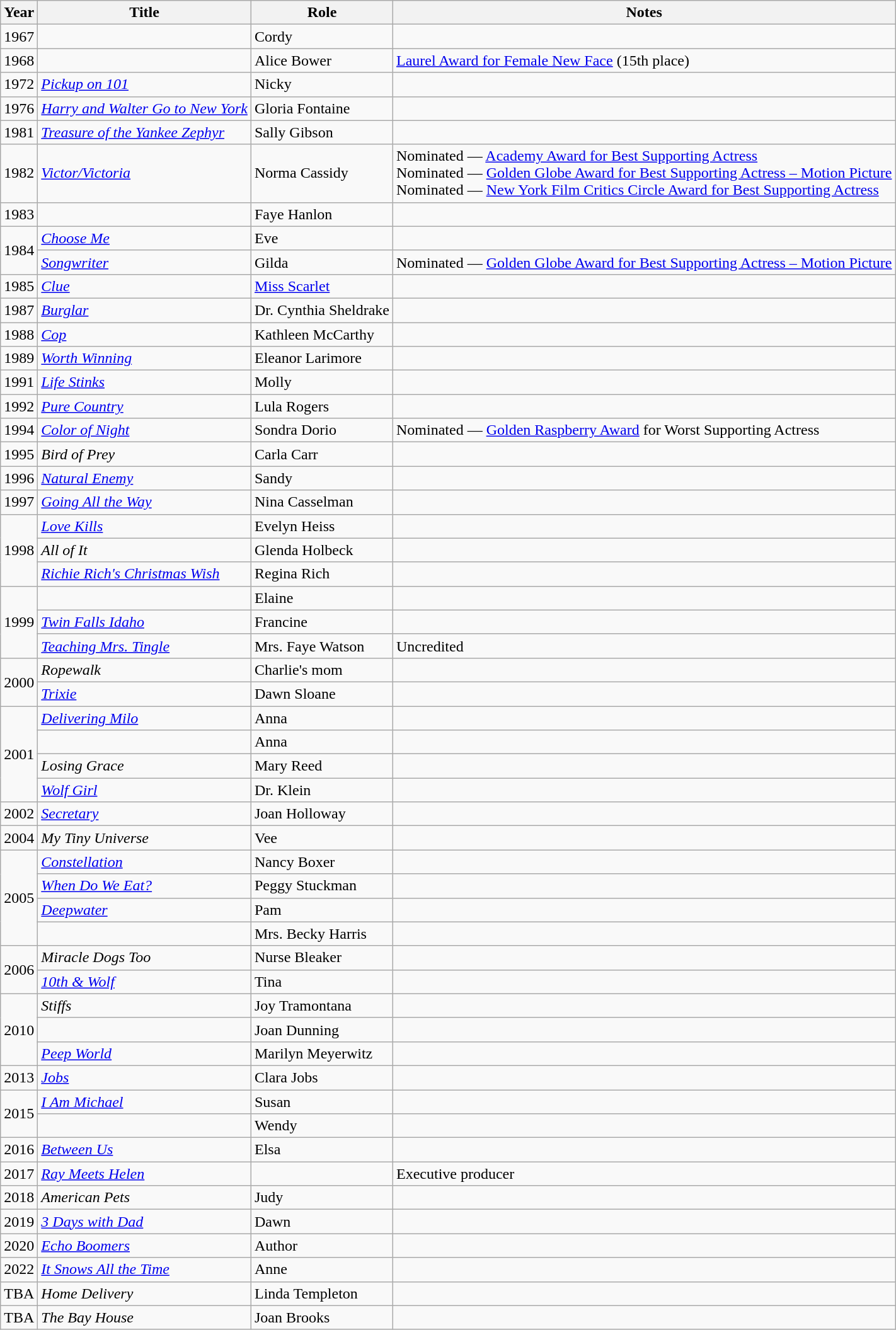<table class="wikitable sortable">
<tr>
<th>Year</th>
<th>Title</th>
<th>Role</th>
<th class="unsortable">Notes</th>
</tr>
<tr>
<td>1967</td>
<td><em></em></td>
<td>Cordy</td>
<td></td>
</tr>
<tr>
<td>1968</td>
<td><em></em></td>
<td>Alice Bower</td>
<td><a href='#'>Laurel Award for Female New Face</a> (15th place)</td>
</tr>
<tr>
<td>1972</td>
<td><em><a href='#'>Pickup on 101</a></em></td>
<td>Nicky</td>
<td></td>
</tr>
<tr>
<td>1976</td>
<td><em><a href='#'>Harry and Walter Go to New York</a></em></td>
<td>Gloria Fontaine</td>
<td></td>
</tr>
<tr>
<td>1981</td>
<td><em><a href='#'>Treasure of the Yankee Zephyr</a></em></td>
<td>Sally Gibson</td>
<td></td>
</tr>
<tr>
<td>1982</td>
<td><em><a href='#'>Victor/Victoria</a></em></td>
<td>Norma Cassidy</td>
<td>Nominated — <a href='#'>Academy Award for Best Supporting Actress</a><br>Nominated — <a href='#'>Golden Globe Award for Best Supporting Actress – Motion Picture</a><br>Nominated — <a href='#'>New York Film Critics Circle Award for Best Supporting Actress</a></td>
</tr>
<tr>
<td>1983</td>
<td><em></em></td>
<td>Faye Hanlon</td>
<td></td>
</tr>
<tr>
<td rowspan="2">1984</td>
<td><em><a href='#'>Choose Me</a></em></td>
<td>Eve</td>
<td></td>
</tr>
<tr>
<td><em><a href='#'>Songwriter</a></em></td>
<td>Gilda</td>
<td>Nominated — <a href='#'>Golden Globe Award for Best Supporting Actress – Motion Picture</a></td>
</tr>
<tr>
<td>1985</td>
<td><em><a href='#'>Clue</a></em></td>
<td><a href='#'>Miss Scarlet</a></td>
<td></td>
</tr>
<tr>
<td>1987</td>
<td><em><a href='#'>Burglar</a></em></td>
<td>Dr. Cynthia Sheldrake</td>
<td></td>
</tr>
<tr>
<td>1988</td>
<td><em><a href='#'>Cop</a></em></td>
<td>Kathleen McCarthy</td>
<td></td>
</tr>
<tr>
<td>1989</td>
<td><em><a href='#'>Worth Winning</a></em></td>
<td>Eleanor Larimore</td>
<td></td>
</tr>
<tr>
<td>1991</td>
<td><em><a href='#'>Life Stinks</a></em></td>
<td>Molly</td>
<td></td>
</tr>
<tr>
<td>1992</td>
<td><em><a href='#'>Pure Country</a></em></td>
<td>Lula Rogers</td>
<td></td>
</tr>
<tr>
<td>1994</td>
<td><em><a href='#'>Color of Night</a></em></td>
<td>Sondra Dorio</td>
<td>Nominated — <a href='#'>Golden Raspberry Award</a> for Worst Supporting Actress</td>
</tr>
<tr>
<td>1995</td>
<td><em>Bird of Prey</em></td>
<td>Carla Carr</td>
<td></td>
</tr>
<tr>
<td>1996</td>
<td><em><a href='#'>Natural Enemy</a></em></td>
<td>Sandy</td>
<td></td>
</tr>
<tr>
<td>1997</td>
<td><em><a href='#'>Going All the Way</a></em></td>
<td>Nina Casselman</td>
<td></td>
</tr>
<tr>
<td rowspan="3">1998</td>
<td><em><a href='#'>Love Kills</a></em></td>
<td>Evelyn Heiss</td>
<td></td>
</tr>
<tr>
<td><em>All of It</em></td>
<td>Glenda Holbeck</td>
<td></td>
</tr>
<tr>
<td><em><a href='#'>Richie Rich's Christmas Wish</a></em></td>
<td>Regina Rich</td>
<td></td>
</tr>
<tr>
<td rowspan="3">1999</td>
<td><em></em></td>
<td>Elaine</td>
<td></td>
</tr>
<tr>
<td><em><a href='#'>Twin Falls Idaho</a></em></td>
<td>Francine</td>
<td></td>
</tr>
<tr>
<td><em><a href='#'>Teaching Mrs. Tingle</a></em></td>
<td>Mrs. Faye Watson</td>
<td>Uncredited</td>
</tr>
<tr>
<td rowspan="2">2000</td>
<td><em>Ropewalk</em></td>
<td>Charlie's mom</td>
<td></td>
</tr>
<tr>
<td><em><a href='#'>Trixie</a></em></td>
<td>Dawn Sloane</td>
<td></td>
</tr>
<tr>
<td rowspan="4">2001</td>
<td><em><a href='#'>Delivering Milo</a></em></td>
<td>Anna</td>
<td></td>
</tr>
<tr>
<td><em></em></td>
<td>Anna</td>
<td></td>
</tr>
<tr>
<td><em>Losing Grace</em></td>
<td>Mary Reed</td>
<td></td>
</tr>
<tr>
<td><em><a href='#'>Wolf Girl</a></em></td>
<td>Dr. Klein</td>
<td></td>
</tr>
<tr>
<td>2002</td>
<td><em><a href='#'>Secretary</a></em></td>
<td>Joan Holloway</td>
<td></td>
</tr>
<tr>
<td>2004</td>
<td><em>My Tiny Universe</em></td>
<td>Vee</td>
<td></td>
</tr>
<tr>
<td rowspan="4">2005</td>
<td><em><a href='#'>Constellation</a></em></td>
<td>Nancy Boxer</td>
<td></td>
</tr>
<tr>
<td><em><a href='#'>When Do We Eat?</a></em></td>
<td>Peggy Stuckman</td>
<td></td>
</tr>
<tr>
<td><em><a href='#'>Deepwater</a></em></td>
<td>Pam</td>
<td></td>
</tr>
<tr>
<td><em></em></td>
<td>Mrs. Becky Harris</td>
<td></td>
</tr>
<tr>
<td rowspan="2">2006</td>
<td><em>Miracle Dogs Too</em></td>
<td>Nurse Bleaker</td>
<td></td>
</tr>
<tr>
<td><em><a href='#'>10th & Wolf</a></em></td>
<td>Tina</td>
<td></td>
</tr>
<tr>
<td rowspan="3">2010</td>
<td><em>Stiffs</em></td>
<td>Joy Tramontana</td>
<td></td>
</tr>
<tr>
<td><em></em></td>
<td>Joan Dunning</td>
<td></td>
</tr>
<tr>
<td><em><a href='#'>Peep World</a></em></td>
<td>Marilyn Meyerwitz</td>
<td></td>
</tr>
<tr>
<td>2013</td>
<td><em><a href='#'>Jobs</a></em></td>
<td>Clara Jobs</td>
<td></td>
</tr>
<tr>
<td rowspan="2">2015</td>
<td><em><a href='#'>I Am Michael</a></em></td>
<td>Susan</td>
<td></td>
</tr>
<tr>
<td><em></em></td>
<td>Wendy</td>
<td></td>
</tr>
<tr>
<td>2016</td>
<td><em><a href='#'>Between Us</a></em></td>
<td>Elsa</td>
<td></td>
</tr>
<tr>
<td>2017</td>
<td><em><a href='#'>Ray Meets Helen</a></em></td>
<td></td>
<td>Executive producer</td>
</tr>
<tr>
<td>2018</td>
<td><em>American Pets</em></td>
<td>Judy</td>
<td></td>
</tr>
<tr>
<td>2019</td>
<td><em><a href='#'>3 Days with Dad</a></em></td>
<td>Dawn</td>
<td></td>
</tr>
<tr>
<td>2020</td>
<td><em><a href='#'>Echo Boomers</a></em></td>
<td>Author</td>
<td></td>
</tr>
<tr>
<td>2022</td>
<td><em><a href='#'>It Snows All the Time</a></em></td>
<td>Anne</td>
<td></td>
</tr>
<tr>
<td>TBA</td>
<td><em>Home Delivery</em></td>
<td>Linda Templeton</td>
<td></td>
</tr>
<tr>
<td>TBA</td>
<td><em>The Bay House</em></td>
<td>Joan Brooks</td>
<td></td>
</tr>
</table>
